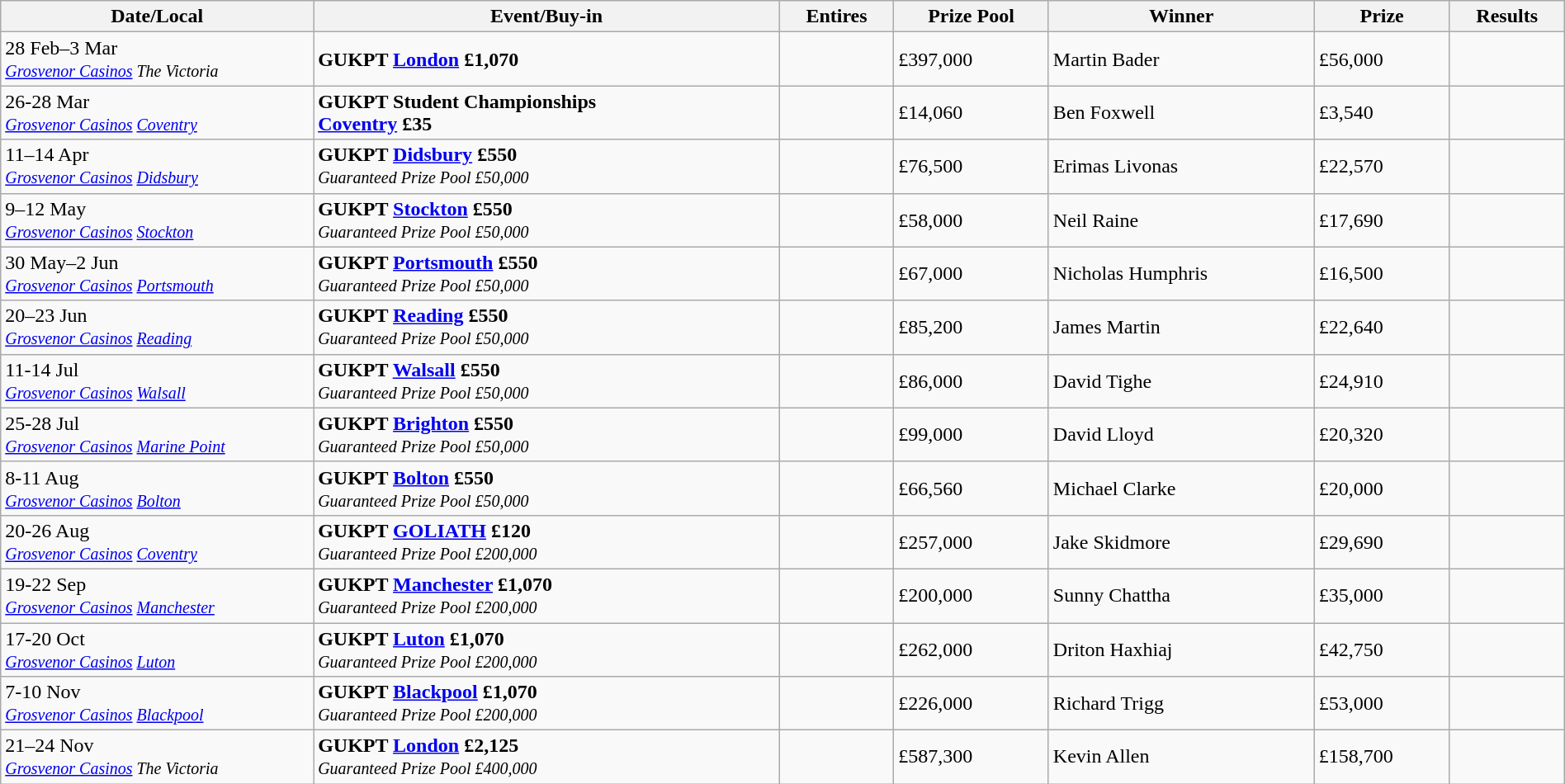<table class="wikitable" width="100%">
<tr>
<th width="20%">Date/Local</th>
<th !width="15%">Event/Buy-in</th>
<th !width="10%">Entires</th>
<th !width="10%">Prize Pool</th>
<th !width="25%">Winner</th>
<th !width="10%">Prize</th>
<th !width="10%">Results</th>
</tr>
<tr>
<td>28 Feb–3 Mar<br><small><em><a href='#'>Grosvenor Casinos</a> The Victoria</em></small></td>
<td> <strong>GUKPT <a href='#'>London</a> £1,070</strong></td>
<td></td>
<td>£397,000</td>
<td> Martin Bader</td>
<td>£56,000</td>
<td></td>
</tr>
<tr>
<td>26-28 Mar<br><small><em><a href='#'>Grosvenor Casinos</a> <a href='#'>Coventry</a></em></small></td>
<td> <strong>GUKPT Student Championships<br> <a href='#'>Coventry</a> £35</strong></td>
<td></td>
<td>£14,060</td>
<td> Ben Foxwell</td>
<td>£3,540</td>
<td></td>
</tr>
<tr>
<td>11–14 Apr<br><small><em><a href='#'>Grosvenor Casinos</a> <a href='#'>Didsbury</a></em></small></td>
<td> <strong>GUKPT <a href='#'>Didsbury</a> £550</strong><br><small><em>Guaranteed Prize Pool £50,000</em></small></td>
<td></td>
<td>£76,500</td>
<td> Erimas Livonas</td>
<td>£22,570</td>
<td></td>
</tr>
<tr>
<td>9–12 May<br><small><em><a href='#'>Grosvenor Casinos</a> <a href='#'>Stockton</a></em></small></td>
<td> <strong>GUKPT <a href='#'>Stockton</a> £550</strong><br><small><em>Guaranteed Prize Pool £50,000</em></small></td>
<td></td>
<td>£58,000</td>
<td> Neil Raine</td>
<td>£17,690</td>
<td></td>
</tr>
<tr>
<td>30 May–2 Jun<br><small><em><a href='#'>Grosvenor Casinos</a> <a href='#'>Portsmouth</a></em></small></td>
<td> <strong>GUKPT <a href='#'>Portsmouth</a> £550</strong><br><small><em>Guaranteed Prize Pool £50,000</em></small></td>
<td></td>
<td>£67,000</td>
<td> Nicholas Humphris</td>
<td>£16,500</td>
<td></td>
</tr>
<tr>
<td>20–23 Jun<br><small><em><a href='#'>Grosvenor Casinos</a> <a href='#'>Reading</a></em></small></td>
<td> <strong>GUKPT <a href='#'>Reading</a> £550</strong><br><small><em>Guaranteed Prize Pool £50,000</em></small></td>
<td></td>
<td>£85,200</td>
<td> James Martin</td>
<td>£22,640</td>
<td></td>
</tr>
<tr>
<td>11-14 Jul<br><small><em><a href='#'>Grosvenor Casinos</a> <a href='#'>Walsall</a></em></small></td>
<td> <strong>GUKPT <a href='#'>Walsall</a> £550</strong><br><small><em>Guaranteed Prize Pool £50,000</em></small></td>
<td></td>
<td>£86,000</td>
<td> David Tighe</td>
<td>£24,910</td>
<td></td>
</tr>
<tr>
<td>25-28 Jul<br><small><em><a href='#'>Grosvenor Casinos</a> <a href='#'>Marine Point</a></em></small></td>
<td> <strong>GUKPT <a href='#'>Brighton</a> £550</strong><br><small><em>Guaranteed Prize Pool £50,000</em></small></td>
<td></td>
<td>£99,000</td>
<td> David Lloyd</td>
<td>£20,320</td>
<td></td>
</tr>
<tr>
<td>8-11 Aug<br><small><em><a href='#'>Grosvenor Casinos</a> <a href='#'>Bolton</a></em></small></td>
<td> <strong>GUKPT <a href='#'>Bolton</a> £550</strong><br><small><em>Guaranteed Prize Pool £50,000</em></small></td>
<td></td>
<td>£66,560</td>
<td> Michael Clarke</td>
<td>£20,000</td>
<td></td>
</tr>
<tr>
<td>20-26 Aug<br><small><em><a href='#'>Grosvenor Casinos</a> <a href='#'>Coventry</a></em></small></td>
<td> <strong>GUKPT <a href='#'>GOLIATH</a> £120</strong><br><small><em>Guaranteed Prize Pool £200,000</em></small></td>
<td></td>
<td>£257,000</td>
<td> Jake Skidmore</td>
<td>£29,690</td>
<td></td>
</tr>
<tr>
<td>19-22 Sep<br><small><em><a href='#'>Grosvenor Casinos</a> <a href='#'>Manchester</a></em></small></td>
<td> <strong>GUKPT <a href='#'>Manchester</a> £1,070</strong><br><small><em>Guaranteed Prize Pool £200,000</em></small></td>
<td></td>
<td>£200,000</td>
<td> Sunny Chattha</td>
<td>£35,000</td>
<td></td>
</tr>
<tr>
<td>17-20 Oct<br><small><em><a href='#'>Grosvenor Casinos</a> <a href='#'>Luton</a></em></small></td>
<td> <strong>GUKPT <a href='#'>Luton</a> £1,070</strong><br><small><em>Guaranteed Prize Pool £200,000</em></small></td>
<td></td>
<td>£262,000</td>
<td> Driton Haxhiaj</td>
<td>£42,750</td>
<td></td>
</tr>
<tr>
<td>7-10 Nov<br><small><em><a href='#'>Grosvenor Casinos</a> <a href='#'>Blackpool</a></em></small></td>
<td> <strong>GUKPT <a href='#'>Blackpool</a> £1,070</strong><br><small><em>Guaranteed Prize Pool £200,000</em></small></td>
<td></td>
<td>£226,000</td>
<td> Richard Trigg</td>
<td>£53,000</td>
<td></td>
</tr>
<tr>
<td>21–24 Nov<br><small><em><a href='#'>Grosvenor Casinos</a> The Victoria</em></small></td>
<td> <strong>GUKPT <a href='#'>London</a> £2,125</strong><br><small><em>Guaranteed Prize Pool £400,000</em></small></td>
<td></td>
<td>£587,300</td>
<td> Kevin Allen</td>
<td>£158,700</td>
<td></td>
</tr>
</table>
